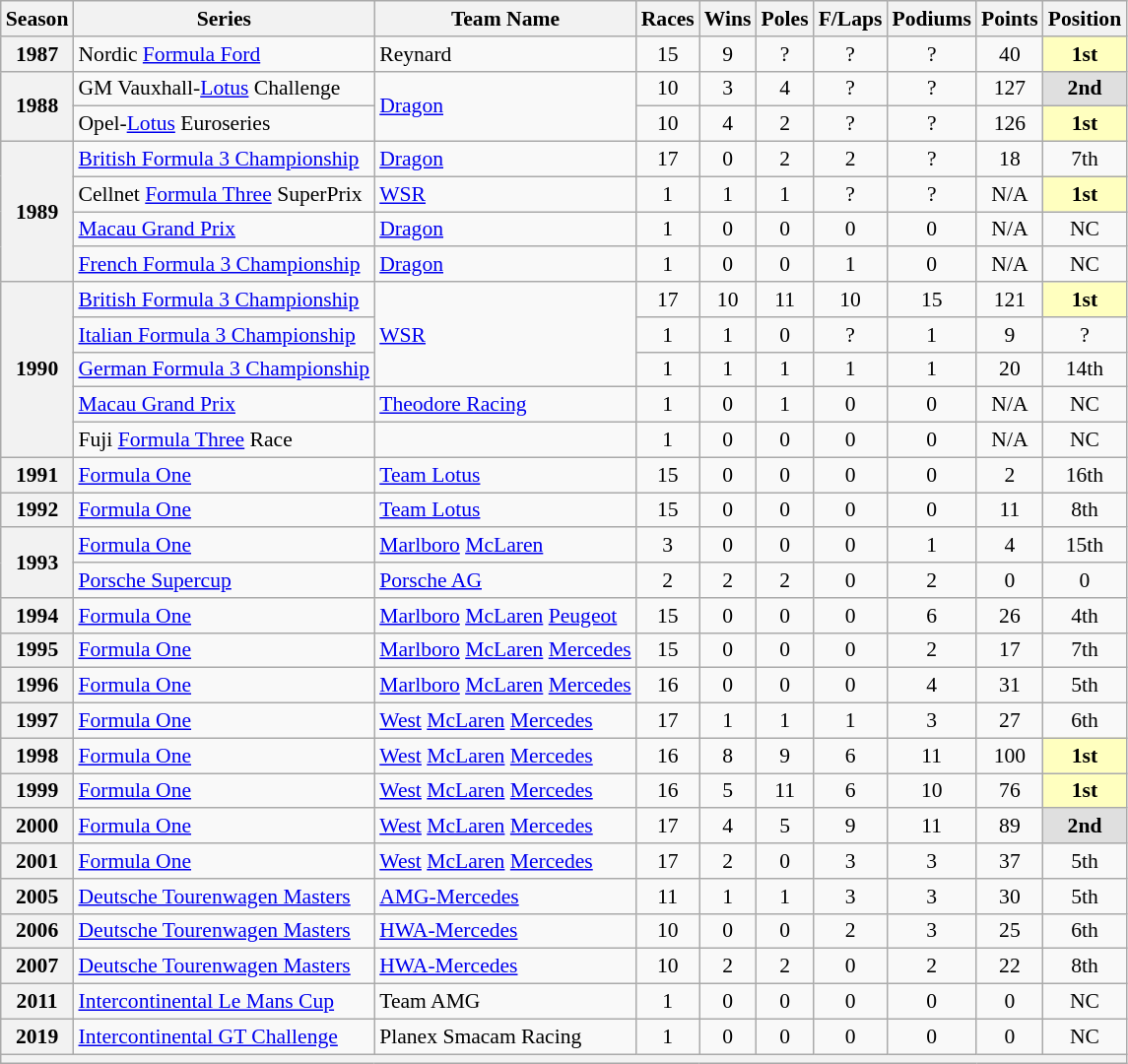<table class="wikitable" style="font-size: 90%; text-align:center">
<tr>
<th>Season</th>
<th>Series</th>
<th>Team Name</th>
<th>Races</th>
<th>Wins</th>
<th>Poles</th>
<th>F/Laps</th>
<th>Podiums</th>
<th>Points</th>
<th>Position</th>
</tr>
<tr>
<th>1987</th>
<td align=left>Nordic <a href='#'>Formula Ford</a></td>
<td align=left>Reynard</td>
<td>15</td>
<td>9</td>
<td>?</td>
<td>?</td>
<td>?</td>
<td>40</td>
<td style="background:#FFFFBF;"><strong>1st</strong></td>
</tr>
<tr>
<th rowspan=2>1988</th>
<td align=left>GM Vauxhall-<a href='#'>Lotus</a> Challenge</td>
<td align=left rowspan="2"><a href='#'>Dragon</a></td>
<td>10</td>
<td>3</td>
<td>4</td>
<td>?</td>
<td>?</td>
<td>127</td>
<td style="background:#DFDFDF;"><strong>2nd</strong></td>
</tr>
<tr>
<td align=left>Opel-<a href='#'>Lotus</a> Euroseries</td>
<td>10</td>
<td>4</td>
<td>2</td>
<td>?</td>
<td>?</td>
<td>126</td>
<td style="background:#FFFFBF;"><strong>1st</strong></td>
</tr>
<tr>
<th rowspan=4>1989</th>
<td align=left><a href='#'>British Formula 3 Championship</a></td>
<td align=left><a href='#'>Dragon</a></td>
<td>17</td>
<td>0</td>
<td>2</td>
<td>2</td>
<td>?</td>
<td>18</td>
<td>7th</td>
</tr>
<tr>
<td align=left>Cellnet <a href='#'>Formula Three</a> SuperPrix</td>
<td align=left><a href='#'>WSR</a></td>
<td>1</td>
<td>1</td>
<td>1</td>
<td>?</td>
<td>?</td>
<td>N/A</td>
<td style="background:#FFFFBF;"><strong>1st</strong></td>
</tr>
<tr>
<td align=left><a href='#'>Macau Grand Prix</a></td>
<td align=left><a href='#'>Dragon</a></td>
<td>1</td>
<td>0</td>
<td>0</td>
<td>0</td>
<td>0</td>
<td>N/A</td>
<td>NC</td>
</tr>
<tr>
<td align=left><a href='#'>French Formula 3 Championship</a></td>
<td align=left><a href='#'>Dragon</a></td>
<td>1</td>
<td>0</td>
<td>0</td>
<td>1</td>
<td>0</td>
<td>N/A</td>
<td>NC</td>
</tr>
<tr>
<th rowspan=5>1990</th>
<td align=left><a href='#'>British Formula 3 Championship</a></td>
<td align=left rowspan="3"><a href='#'>WSR</a></td>
<td>17</td>
<td>10</td>
<td>11</td>
<td>10</td>
<td>15</td>
<td>121</td>
<td style="background:#FFFFBF;"><strong>1st</strong></td>
</tr>
<tr>
<td align=left><a href='#'>Italian Formula 3 Championship</a></td>
<td>1</td>
<td>1</td>
<td>0</td>
<td>?</td>
<td>1</td>
<td>9</td>
<td>?</td>
</tr>
<tr>
<td align=left nowrap><a href='#'>German Formula 3 Championship</a></td>
<td>1</td>
<td>1</td>
<td>1</td>
<td>1</td>
<td>1</td>
<td>20</td>
<td>14th</td>
</tr>
<tr>
<td align=left><a href='#'>Macau Grand Prix</a></td>
<td align=left><a href='#'>Theodore Racing</a></td>
<td>1</td>
<td>0</td>
<td>1</td>
<td>0</td>
<td>0</td>
<td>N/A</td>
<td>NC</td>
</tr>
<tr>
<td align=left>Fuji <a href='#'>Formula Three</a> Race</td>
<td></td>
<td>1</td>
<td>0</td>
<td>0</td>
<td>0</td>
<td>0</td>
<td>N/A</td>
<td>NC</td>
</tr>
<tr>
<th>1991</th>
<td align=left><a href='#'>Formula One</a></td>
<td align=left><a href='#'>Team Lotus</a></td>
<td>15</td>
<td>0</td>
<td>0</td>
<td>0</td>
<td>0</td>
<td>2</td>
<td>16th</td>
</tr>
<tr>
<th>1992</th>
<td align=left><a href='#'>Formula One</a></td>
<td align=left><a href='#'>Team Lotus</a></td>
<td>15</td>
<td>0</td>
<td>0</td>
<td>0</td>
<td>0</td>
<td>11</td>
<td>8th</td>
</tr>
<tr>
<th rowspan=2>1993</th>
<td align=left><a href='#'>Formula One</a></td>
<td align=left><a href='#'>Marlboro</a> <a href='#'>McLaren</a></td>
<td>3</td>
<td>0</td>
<td>0</td>
<td>0</td>
<td>1</td>
<td>4</td>
<td>15th</td>
</tr>
<tr>
<td align=left><a href='#'>Porsche Supercup</a></td>
<td align=left><a href='#'>Porsche AG</a></td>
<td>2</td>
<td>2</td>
<td>2</td>
<td>0</td>
<td>2</td>
<td>0</td>
<td>0</td>
</tr>
<tr>
<th>1994</th>
<td align=left><a href='#'>Formula One</a></td>
<td align=left><a href='#'>Marlboro</a> <a href='#'>McLaren</a> <a href='#'>Peugeot</a></td>
<td>15</td>
<td>0</td>
<td>0</td>
<td>0</td>
<td>6</td>
<td>26</td>
<td>4th</td>
</tr>
<tr>
<th>1995</th>
<td align=left><a href='#'>Formula One</a></td>
<td align=left nowrap><a href='#'>Marlboro</a> <a href='#'>McLaren</a> <a href='#'>Mercedes</a></td>
<td>15</td>
<td>0</td>
<td>0</td>
<td>0</td>
<td>2</td>
<td>17</td>
<td>7th</td>
</tr>
<tr>
<th>1996</th>
<td align=left><a href='#'>Formula One</a></td>
<td align=left><a href='#'>Marlboro</a> <a href='#'>McLaren</a> <a href='#'>Mercedes</a></td>
<td>16</td>
<td>0</td>
<td>0</td>
<td>0</td>
<td>4</td>
<td>31</td>
<td>5th</td>
</tr>
<tr>
<th>1997</th>
<td align=left><a href='#'>Formula One</a></td>
<td align=left><a href='#'>West</a> <a href='#'>McLaren</a> <a href='#'>Mercedes</a></td>
<td>17</td>
<td>1</td>
<td>1</td>
<td>1</td>
<td>3</td>
<td>27</td>
<td>6th</td>
</tr>
<tr>
<th>1998</th>
<td align=left><a href='#'>Formula One</a></td>
<td align=left><a href='#'>West</a> <a href='#'>McLaren</a> <a href='#'>Mercedes</a></td>
<td>16</td>
<td>8</td>
<td>9</td>
<td>6</td>
<td>11</td>
<td>100</td>
<td style="background:#FFFFBF;"><strong>1st</strong></td>
</tr>
<tr>
<th>1999</th>
<td align=left><a href='#'>Formula One</a></td>
<td align=left><a href='#'>West</a> <a href='#'>McLaren</a> <a href='#'>Mercedes</a></td>
<td>16</td>
<td>5</td>
<td>11</td>
<td>6</td>
<td>10</td>
<td>76</td>
<td style="background:#FFFFBF;"><strong>1st</strong></td>
</tr>
<tr>
<th>2000</th>
<td align=left><a href='#'>Formula One</a></td>
<td align=left><a href='#'>West</a> <a href='#'>McLaren</a> <a href='#'>Mercedes</a></td>
<td>17</td>
<td>4</td>
<td>5</td>
<td>9</td>
<td>11</td>
<td>89</td>
<td style="background:#DFDFDF;"><strong>2nd</strong></td>
</tr>
<tr>
<th>2001</th>
<td align=left><a href='#'>Formula One</a></td>
<td align=left><a href='#'>West</a> <a href='#'>McLaren</a> <a href='#'>Mercedes</a></td>
<td>17</td>
<td>2</td>
<td>0</td>
<td>3</td>
<td>3</td>
<td>37</td>
<td>5th</td>
</tr>
<tr>
<th>2005</th>
<td align=left><a href='#'>Deutsche Tourenwagen Masters</a></td>
<td align=left><a href='#'>AMG-Mercedes</a></td>
<td>11</td>
<td>1</td>
<td>1</td>
<td>3</td>
<td>3</td>
<td>30</td>
<td>5th</td>
</tr>
<tr>
<th>2006</th>
<td align=left><a href='#'>Deutsche Tourenwagen Masters</a></td>
<td align=left><a href='#'>HWA-Mercedes</a></td>
<td>10</td>
<td>0</td>
<td>0</td>
<td>2</td>
<td>3</td>
<td>25</td>
<td>6th</td>
</tr>
<tr>
<th>2007</th>
<td align=left><a href='#'>Deutsche Tourenwagen Masters</a></td>
<td align=left><a href='#'>HWA-Mercedes</a></td>
<td>10</td>
<td>2</td>
<td>2</td>
<td>0</td>
<td>2</td>
<td>22</td>
<td>8th</td>
</tr>
<tr>
<th>2011</th>
<td align=left><a href='#'>Intercontinental Le Mans Cup</a></td>
<td align=left>Team AMG</td>
<td>1</td>
<td>0</td>
<td>0</td>
<td>0</td>
<td>0</td>
<td>0</td>
<td>NC</td>
</tr>
<tr>
<th>2019</th>
<td align=left><a href='#'>Intercontinental GT Challenge</a></td>
<td align=left>Planex Smacam Racing</td>
<td>1</td>
<td>0</td>
<td>0</td>
<td>0</td>
<td>0</td>
<td>0</td>
<td>NC</td>
</tr>
<tr>
<th colspan="10"></th>
</tr>
</table>
